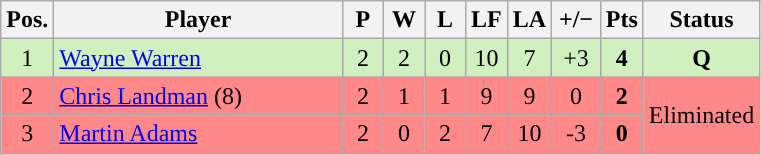<table class="wikitable" style="text-align:center; margin: 1em auto 1em auto, align:left">
<tr>
<th width=20>Pos.</th>
<th width=185>Player</th>
<th width=20>P</th>
<th width=20>W</th>
<th width=20>L</th>
<th width=20>LF</th>
<th width=20>LA</th>
<th width=25>+/−</th>
<th width=20>Pts</th>
<th width=70>Status</th>
</tr>
<tr style="background:#D0F0C0;">
<td>1</td>
<td align=left> <a href='#'>Wayne Warren</a></td>
<td>2</td>
<td>2</td>
<td>0</td>
<td>10</td>
<td>7</td>
<td>+3</td>
<td><strong>4</strong></td>
<td rowspan=1><strong>Q</strong></td>
</tr>
<tr style="background:#FF8888;">
<td>2</td>
<td align=left> <a href='#'>Chris Landman</a> (8)</td>
<td>2</td>
<td>1</td>
<td>1</td>
<td>9</td>
<td>9</td>
<td>0</td>
<td><strong>2</strong></td>
<td rowspan=2>Eliminated</td>
</tr>
<tr style="background:#FF8888;">
<td>3</td>
<td align=left> <a href='#'>Martin Adams</a></td>
<td>2</td>
<td>0</td>
<td>2</td>
<td>7</td>
<td>10</td>
<td>-3</td>
<td><strong>0</strong></td>
</tr>
</table>
